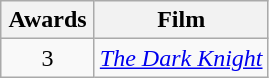<table class="wikitable" style="text-align: center">
<tr>
<th scope="col" width="55">Awards</th>
<th scope="col">Film</th>
</tr>
<tr>
<td>3</td>
<td><em><a href='#'>The Dark Knight</a></em></td>
</tr>
</table>
